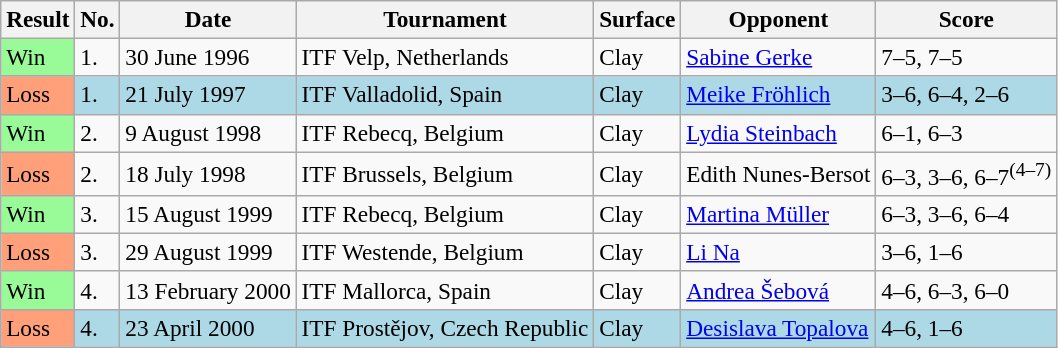<table class="wikitable" style="font-size:97%;">
<tr>
<th>Result</th>
<th>No.</th>
<th>Date</th>
<th>Tournament</th>
<th>Surface</th>
<th>Opponent</th>
<th>Score</th>
</tr>
<tr>
<td style="background:#98fb98;">Win</td>
<td>1.</td>
<td>30 June 1996</td>
<td>ITF Velp, Netherlands</td>
<td>Clay</td>
<td> <a href='#'>Sabine Gerke</a></td>
<td>7–5, 7–5</td>
</tr>
<tr style="background:lightblue;">
<td style="background:#ffa07a;">Loss</td>
<td>1.</td>
<td>21 July 1997</td>
<td>ITF Valladolid, Spain</td>
<td>Clay</td>
<td> <a href='#'>Meike Fröhlich</a></td>
<td>3–6, 6–4, 2–6</td>
</tr>
<tr>
<td style="background:#98fb98;">Win</td>
<td>2.</td>
<td>9 August 1998</td>
<td>ITF Rebecq, Belgium</td>
<td>Clay</td>
<td> <a href='#'>Lydia Steinbach</a></td>
<td>6–1, 6–3</td>
</tr>
<tr>
<td style="background:#ffa07a;">Loss</td>
<td>2.</td>
<td>18 July 1998</td>
<td>ITF Brussels, Belgium</td>
<td>Clay</td>
<td> Edith Nunes-Bersot</td>
<td>6–3, 3–6, 6–7<sup>(4–7)</sup></td>
</tr>
<tr>
<td style="background:#98fb98;">Win</td>
<td>3.</td>
<td>15 August 1999</td>
<td>ITF Rebecq, Belgium</td>
<td>Clay</td>
<td> <a href='#'>Martina Müller</a></td>
<td>6–3, 3–6, 6–4</td>
</tr>
<tr>
<td style="background:#ffa07a;">Loss</td>
<td>3.</td>
<td>29 August 1999</td>
<td>ITF Westende, Belgium</td>
<td>Clay</td>
<td> <a href='#'>Li Na</a></td>
<td>3–6, 1–6</td>
</tr>
<tr>
<td style="background:#98fb98;">Win</td>
<td>4.</td>
<td>13 February 2000</td>
<td>ITF Mallorca, Spain</td>
<td>Clay</td>
<td> <a href='#'>Andrea Šebová</a></td>
<td>4–6, 6–3, 6–0</td>
</tr>
<tr bgcolor="lightblue">
<td style="background:#ffa07a;">Loss</td>
<td>4.</td>
<td>23 April 2000</td>
<td>ITF Prostějov, Czech Republic</td>
<td>Clay</td>
<td> <a href='#'>Desislava Topalova</a></td>
<td>4–6, 1–6</td>
</tr>
</table>
